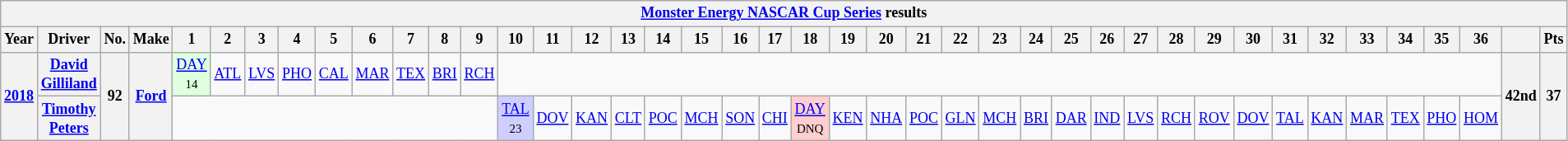<table class="wikitable" style="text-align:center; font-size:75%">
<tr>
<th colspan=45><a href='#'>Monster Energy NASCAR Cup Series</a> results</th>
</tr>
<tr>
<th>Year</th>
<th>Driver</th>
<th>No.</th>
<th>Make</th>
<th>1</th>
<th>2</th>
<th>3</th>
<th>4</th>
<th>5</th>
<th>6</th>
<th>7</th>
<th>8</th>
<th>9</th>
<th>10</th>
<th>11</th>
<th>12</th>
<th>13</th>
<th>14</th>
<th>15</th>
<th>16</th>
<th>17</th>
<th>18</th>
<th>19</th>
<th>20</th>
<th>21</th>
<th>22</th>
<th>23</th>
<th>24</th>
<th>25</th>
<th>26</th>
<th>27</th>
<th>28</th>
<th>29</th>
<th>30</th>
<th>31</th>
<th>32</th>
<th>33</th>
<th>34</th>
<th>35</th>
<th>36</th>
<th></th>
<th>Pts</th>
</tr>
<tr>
<th rowspan=2><a href='#'>2018</a></th>
<th><a href='#'>David Gilliland</a></th>
<th rowspan=2>92</th>
<th rowspan=2><a href='#'>Ford</a></th>
<td style="background:#DFFFDF;"><a href='#'>DAY</a><br><small>14</small></td>
<td><a href='#'>ATL</a></td>
<td><a href='#'>LVS</a></td>
<td><a href='#'>PHO</a></td>
<td><a href='#'>CAL</a></td>
<td><a href='#'>MAR</a></td>
<td><a href='#'>TEX</a></td>
<td><a href='#'>BRI</a></td>
<td><a href='#'>RCH</a></td>
<td colspan=27></td>
<th rowspan=2>42nd</th>
<th rowspan=2>37</th>
</tr>
<tr>
<th><a href='#'>Timothy Peters</a></th>
<td colspan=9></td>
<td style="background:#CFCFFF;"><a href='#'>TAL</a><br><small>23</small></td>
<td><a href='#'>DOV</a></td>
<td><a href='#'>KAN</a></td>
<td><a href='#'>CLT</a></td>
<td><a href='#'>POC</a></td>
<td><a href='#'>MCH</a></td>
<td><a href='#'>SON</a></td>
<td><a href='#'>CHI</a></td>
<td style="background:#FFCFCF;"><a href='#'>DAY</a><br><small>DNQ</small></td>
<td><a href='#'>KEN</a></td>
<td><a href='#'>NHA</a></td>
<td><a href='#'>POC</a></td>
<td><a href='#'>GLN</a></td>
<td><a href='#'>MCH</a></td>
<td><a href='#'>BRI</a></td>
<td><a href='#'>DAR</a></td>
<td><a href='#'>IND</a></td>
<td><a href='#'>LVS</a></td>
<td><a href='#'>RCH</a></td>
<td><a href='#'>ROV</a></td>
<td><a href='#'>DOV</a></td>
<td><a href='#'>TAL</a></td>
<td><a href='#'>KAN</a></td>
<td><a href='#'>MAR</a></td>
<td><a href='#'>TEX</a></td>
<td><a href='#'>PHO</a></td>
<td><a href='#'>HOM</a></td>
</tr>
</table>
